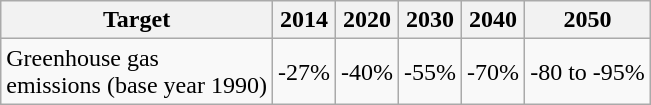<table class="wikitable">
<tr>
<th>Target</th>
<th>2014</th>
<th>2020</th>
<th>2030</th>
<th>2040</th>
<th>2050</th>
</tr>
<tr>
<td>Greenhouse gas<br>emissions (base year 1990)</td>
<td>-27%</td>
<td>-40%</td>
<td>-55%</td>
<td>-70%</td>
<td>-80 to -95%</td>
</tr>
</table>
